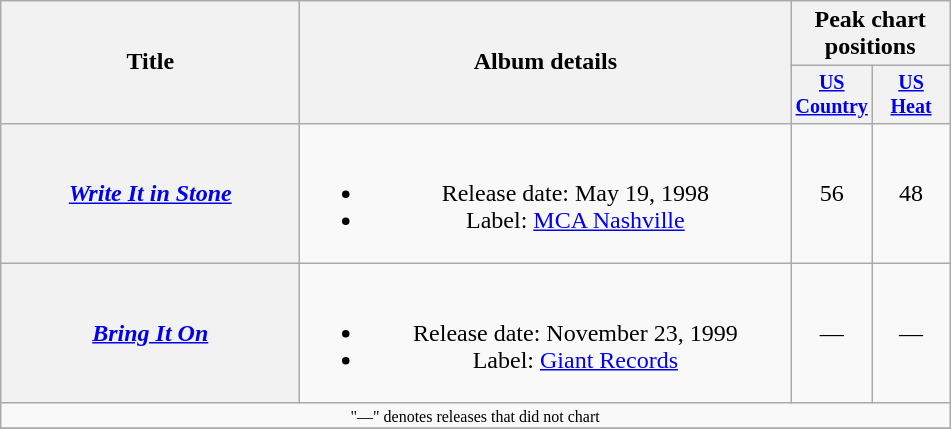<table class="wikitable plainrowheaders" style="text-align:center;">
<tr>
<th rowspan="2" style="width:12em;">Title</th>
<th rowspan="2" style="width:20em;">Album details</th>
<th colspan="2">Peak chart<br>positions</th>
</tr>
<tr style="font-size:smaller;">
<th width="45"><a href='#'>US Country</a><br></th>
<th width="45"><a href='#'>US Heat</a></th>
</tr>
<tr>
<th scope="row"><em><a href='#'>Write It in Stone</a></em></th>
<td><br><ul><li>Release date: May 19, 1998</li><li>Label: <a href='#'>MCA Nashville</a></li></ul></td>
<td>56</td>
<td>48</td>
</tr>
<tr>
<th scope="row"><em><a href='#'>Bring It On</a></em></th>
<td><br><ul><li>Release date: November 23, 1999</li><li>Label: <a href='#'>Giant Records</a></li></ul></td>
<td>—</td>
<td>—</td>
</tr>
<tr>
<td colspan="4" style="font-size:8pt">"—" denotes releases that did not chart</td>
</tr>
<tr>
</tr>
</table>
